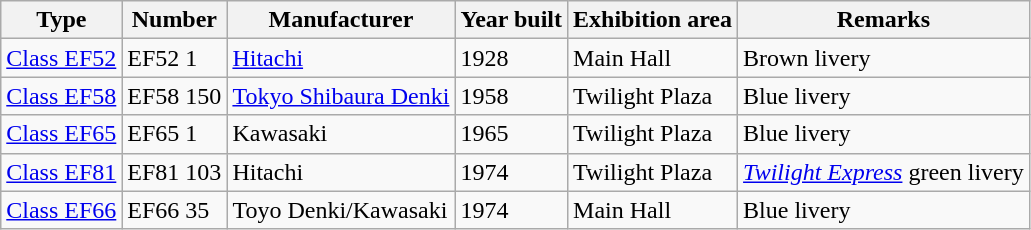<table class="wikitable">
<tr>
<th>Type</th>
<th>Number</th>
<th>Manufacturer</th>
<th>Year built</th>
<th>Exhibition area</th>
<th>Remarks</th>
</tr>
<tr>
<td><a href='#'>Class EF52</a></td>
<td>EF52 1</td>
<td><a href='#'>Hitachi</a></td>
<td>1928</td>
<td>Main Hall</td>
<td>Brown livery</td>
</tr>
<tr>
<td><a href='#'>Class EF58</a></td>
<td>EF58 150</td>
<td><a href='#'>Tokyo Shibaura Denki</a></td>
<td>1958</td>
<td>Twilight Plaza</td>
<td>Blue livery</td>
</tr>
<tr>
<td><a href='#'>Class EF65</a></td>
<td>EF65 1</td>
<td>Kawasaki</td>
<td>1965</td>
<td>Twilight Plaza</td>
<td>Blue livery</td>
</tr>
<tr>
<td><a href='#'>Class EF81</a></td>
<td>EF81 103</td>
<td>Hitachi</td>
<td>1974</td>
<td>Twilight Plaza</td>
<td><em><a href='#'>Twilight Express</a></em> green livery</td>
</tr>
<tr>
<td><a href='#'>Class EF66</a></td>
<td>EF66 35</td>
<td>Toyo Denki/Kawasaki</td>
<td>1974</td>
<td>Main Hall</td>
<td>Blue livery</td>
</tr>
</table>
